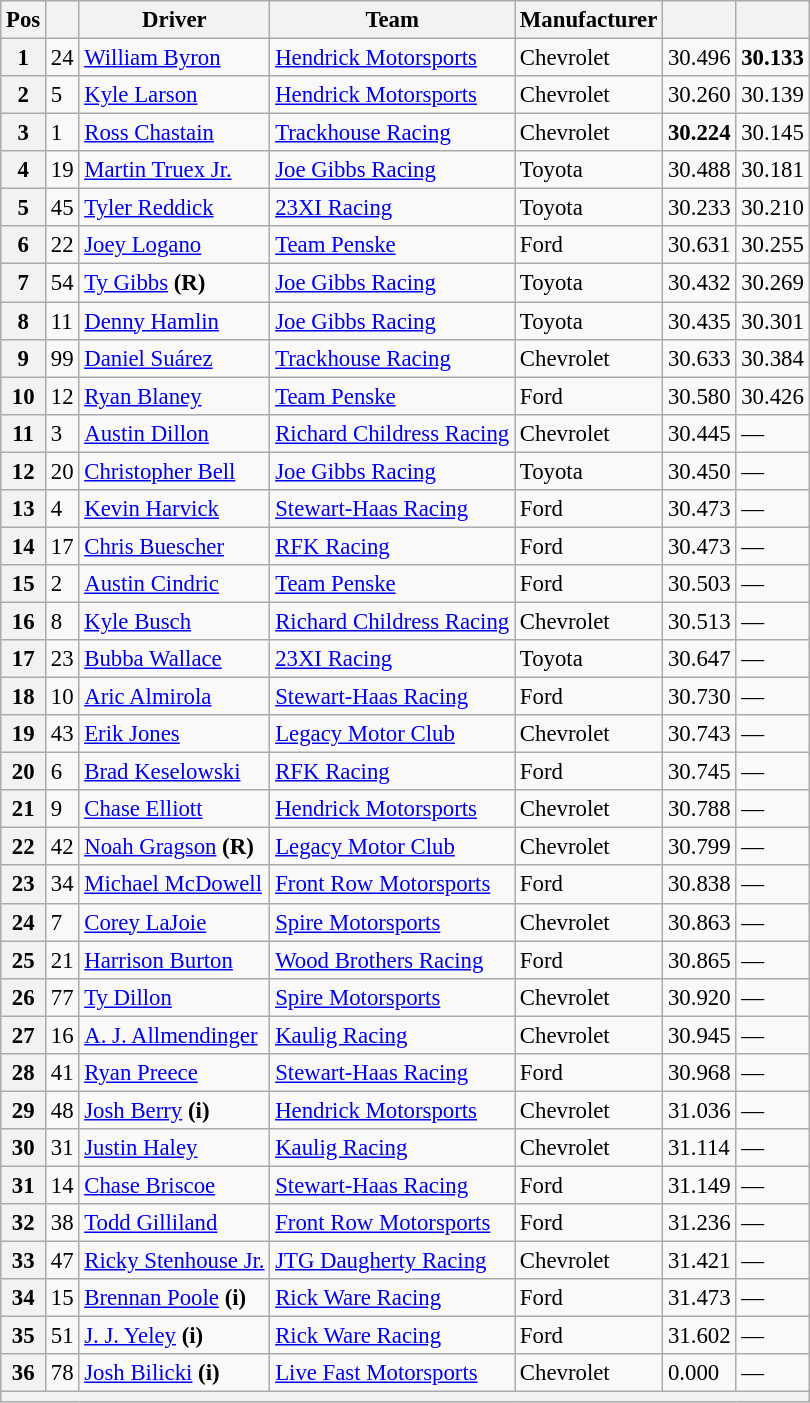<table class="wikitable" style="font-size:95%">
<tr>
<th>Pos</th>
<th></th>
<th>Driver</th>
<th>Team</th>
<th>Manufacturer</th>
<th></th>
<th></th>
</tr>
<tr>
<th>1</th>
<td>24</td>
<td><a href='#'>William Byron</a></td>
<td><a href='#'>Hendrick Motorsports</a></td>
<td>Chevrolet</td>
<td>30.496</td>
<td><strong>30.133</strong></td>
</tr>
<tr>
<th>2</th>
<td>5</td>
<td><a href='#'>Kyle Larson</a></td>
<td><a href='#'>Hendrick Motorsports</a></td>
<td>Chevrolet</td>
<td>30.260</td>
<td>30.139</td>
</tr>
<tr>
<th>3</th>
<td>1</td>
<td><a href='#'>Ross Chastain</a></td>
<td><a href='#'>Trackhouse Racing</a></td>
<td>Chevrolet</td>
<td><strong>30.224</strong></td>
<td>30.145</td>
</tr>
<tr>
<th>4</th>
<td>19</td>
<td><a href='#'>Martin Truex Jr.</a></td>
<td><a href='#'>Joe Gibbs Racing</a></td>
<td>Toyota</td>
<td>30.488</td>
<td>30.181</td>
</tr>
<tr>
<th>5</th>
<td>45</td>
<td><a href='#'>Tyler Reddick</a></td>
<td><a href='#'>23XI Racing</a></td>
<td>Toyota</td>
<td>30.233</td>
<td>30.210</td>
</tr>
<tr>
<th>6</th>
<td>22</td>
<td><a href='#'>Joey Logano</a></td>
<td><a href='#'>Team Penske</a></td>
<td>Ford</td>
<td>30.631</td>
<td>30.255</td>
</tr>
<tr>
<th>7</th>
<td>54</td>
<td><a href='#'>Ty Gibbs</a> <strong>(R)</strong></td>
<td><a href='#'>Joe Gibbs Racing</a></td>
<td>Toyota</td>
<td>30.432</td>
<td>30.269</td>
</tr>
<tr>
<th>8</th>
<td>11</td>
<td><a href='#'>Denny Hamlin</a></td>
<td><a href='#'>Joe Gibbs Racing</a></td>
<td>Toyota</td>
<td>30.435</td>
<td>30.301</td>
</tr>
<tr>
<th>9</th>
<td>99</td>
<td><a href='#'>Daniel Suárez</a></td>
<td><a href='#'>Trackhouse Racing</a></td>
<td>Chevrolet</td>
<td>30.633</td>
<td>30.384</td>
</tr>
<tr>
<th>10</th>
<td>12</td>
<td><a href='#'>Ryan Blaney</a></td>
<td><a href='#'>Team Penske</a></td>
<td>Ford</td>
<td>30.580</td>
<td>30.426</td>
</tr>
<tr>
<th>11</th>
<td>3</td>
<td><a href='#'>Austin Dillon</a></td>
<td><a href='#'>Richard Childress Racing</a></td>
<td>Chevrolet</td>
<td>30.445</td>
<td>—</td>
</tr>
<tr>
<th>12</th>
<td>20</td>
<td><a href='#'>Christopher Bell</a></td>
<td><a href='#'>Joe Gibbs Racing</a></td>
<td>Toyota</td>
<td>30.450</td>
<td>—</td>
</tr>
<tr>
<th>13</th>
<td>4</td>
<td><a href='#'>Kevin Harvick</a></td>
<td><a href='#'>Stewart-Haas Racing</a></td>
<td>Ford</td>
<td>30.473</td>
<td>—</td>
</tr>
<tr>
<th>14</th>
<td>17</td>
<td><a href='#'>Chris Buescher</a></td>
<td><a href='#'>RFK Racing</a></td>
<td>Ford</td>
<td>30.473</td>
<td>—</td>
</tr>
<tr>
<th>15</th>
<td>2</td>
<td><a href='#'>Austin Cindric</a></td>
<td><a href='#'>Team Penske</a></td>
<td>Ford</td>
<td>30.503</td>
<td>—</td>
</tr>
<tr>
<th>16</th>
<td>8</td>
<td><a href='#'>Kyle Busch</a></td>
<td><a href='#'>Richard Childress Racing</a></td>
<td>Chevrolet</td>
<td>30.513</td>
<td>—</td>
</tr>
<tr>
<th>17</th>
<td>23</td>
<td><a href='#'>Bubba Wallace</a></td>
<td><a href='#'>23XI Racing</a></td>
<td>Toyota</td>
<td>30.647</td>
<td>—</td>
</tr>
<tr>
<th>18</th>
<td>10</td>
<td><a href='#'>Aric Almirola</a></td>
<td><a href='#'>Stewart-Haas Racing</a></td>
<td>Ford</td>
<td>30.730</td>
<td>—</td>
</tr>
<tr>
<th>19</th>
<td>43</td>
<td><a href='#'>Erik Jones</a></td>
<td><a href='#'>Legacy Motor Club</a></td>
<td>Chevrolet</td>
<td>30.743</td>
<td>—</td>
</tr>
<tr>
<th>20</th>
<td>6</td>
<td><a href='#'>Brad Keselowski</a></td>
<td><a href='#'>RFK Racing</a></td>
<td>Ford</td>
<td>30.745</td>
<td>—</td>
</tr>
<tr>
<th>21</th>
<td>9</td>
<td><a href='#'>Chase Elliott</a></td>
<td><a href='#'>Hendrick Motorsports</a></td>
<td>Chevrolet</td>
<td>30.788</td>
<td>—</td>
</tr>
<tr>
<th>22</th>
<td>42</td>
<td><a href='#'>Noah Gragson</a> <strong>(R)</strong></td>
<td><a href='#'>Legacy Motor Club</a></td>
<td>Chevrolet</td>
<td>30.799</td>
<td>—</td>
</tr>
<tr>
<th>23</th>
<td>34</td>
<td><a href='#'>Michael McDowell</a></td>
<td><a href='#'>Front Row Motorsports</a></td>
<td>Ford</td>
<td>30.838</td>
<td>—</td>
</tr>
<tr>
<th>24</th>
<td>7</td>
<td><a href='#'>Corey LaJoie</a></td>
<td><a href='#'>Spire Motorsports</a></td>
<td>Chevrolet</td>
<td>30.863</td>
<td>—</td>
</tr>
<tr>
<th>25</th>
<td>21</td>
<td><a href='#'>Harrison Burton</a></td>
<td><a href='#'>Wood Brothers Racing</a></td>
<td>Ford</td>
<td>30.865</td>
<td>—</td>
</tr>
<tr>
<th>26</th>
<td>77</td>
<td><a href='#'>Ty Dillon</a></td>
<td><a href='#'>Spire Motorsports</a></td>
<td>Chevrolet</td>
<td>30.920</td>
<td>—</td>
</tr>
<tr>
<th>27</th>
<td>16</td>
<td><a href='#'>A. J. Allmendinger</a></td>
<td><a href='#'>Kaulig Racing</a></td>
<td>Chevrolet</td>
<td>30.945</td>
<td>—</td>
</tr>
<tr>
<th>28</th>
<td>41</td>
<td><a href='#'>Ryan Preece</a></td>
<td><a href='#'>Stewart-Haas Racing</a></td>
<td>Ford</td>
<td>30.968</td>
<td>—</td>
</tr>
<tr>
<th>29</th>
<td>48</td>
<td><a href='#'>Josh Berry</a> <strong>(i)</strong></td>
<td><a href='#'>Hendrick Motorsports</a></td>
<td>Chevrolet</td>
<td>31.036</td>
<td>—</td>
</tr>
<tr>
<th>30</th>
<td>31</td>
<td><a href='#'>Justin Haley</a></td>
<td><a href='#'>Kaulig Racing</a></td>
<td>Chevrolet</td>
<td>31.114</td>
<td>—</td>
</tr>
<tr>
<th>31</th>
<td>14</td>
<td><a href='#'>Chase Briscoe</a></td>
<td><a href='#'>Stewart-Haas Racing</a></td>
<td>Ford</td>
<td>31.149</td>
<td>—</td>
</tr>
<tr>
<th>32</th>
<td>38</td>
<td><a href='#'>Todd Gilliland</a></td>
<td><a href='#'>Front Row Motorsports</a></td>
<td>Ford</td>
<td>31.236</td>
<td>—</td>
</tr>
<tr>
<th>33</th>
<td>47</td>
<td><a href='#'>Ricky Stenhouse Jr.</a></td>
<td><a href='#'>JTG Daugherty Racing</a></td>
<td>Chevrolet</td>
<td>31.421</td>
<td>—</td>
</tr>
<tr>
<th>34</th>
<td>15</td>
<td><a href='#'>Brennan Poole</a> <strong>(i)</strong></td>
<td><a href='#'>Rick Ware Racing</a></td>
<td>Ford</td>
<td>31.473</td>
<td>—</td>
</tr>
<tr>
<th>35</th>
<td>51</td>
<td><a href='#'>J. J. Yeley</a> <strong>(i)</strong></td>
<td><a href='#'>Rick Ware Racing</a></td>
<td>Ford</td>
<td>31.602</td>
<td>—</td>
</tr>
<tr>
<th>36</th>
<td>78</td>
<td><a href='#'>Josh Bilicki</a> <strong>(i)</strong></td>
<td><a href='#'>Live Fast Motorsports</a></td>
<td>Chevrolet</td>
<td>0.000</td>
<td>—</td>
</tr>
<tr>
<th colspan="7"></th>
</tr>
</table>
